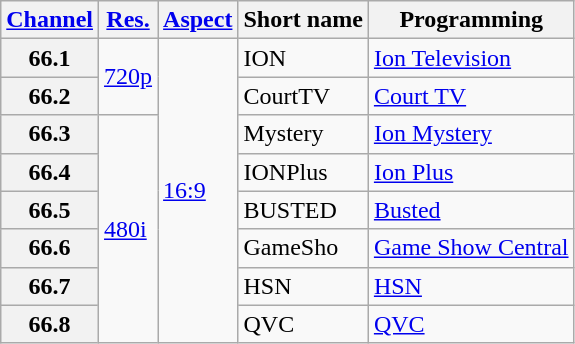<table class="wikitable">
<tr>
<th scope = "col"><a href='#'>Channel</a></th>
<th scope = "col"><a href='#'>Res.</a></th>
<th scope = "col"><a href='#'>Aspect</a></th>
<th scope = "col">Short name</th>
<th scope = "col">Programming</th>
</tr>
<tr>
<th scope = "row">66.1</th>
<td rowspan=2><a href='#'>720p</a></td>
<td rowspan=8><a href='#'>16:9</a></td>
<td>ION</td>
<td><a href='#'>Ion Television</a></td>
</tr>
<tr>
<th scope = "row">66.2</th>
<td>CourtTV</td>
<td><a href='#'>Court TV</a></td>
</tr>
<tr>
<th scope = "row">66.3</th>
<td rowspan=6><a href='#'>480i</a></td>
<td>Mystery</td>
<td><a href='#'>Ion Mystery</a></td>
</tr>
<tr>
<th scope = "row">66.4</th>
<td>IONPlus</td>
<td><a href='#'>Ion Plus</a></td>
</tr>
<tr>
<th scope="row">66.5</th>
<td>BUSTED</td>
<td><a href='#'>Busted</a></td>
</tr>
<tr>
<th scope="row">66.6</th>
<td>GameSho</td>
<td><a href='#'>Game Show Central</a></td>
</tr>
<tr>
<th scope = "row">66.7</th>
<td>HSN</td>
<td><a href='#'>HSN</a></td>
</tr>
<tr>
<th scope = "row">66.8</th>
<td>QVC</td>
<td><a href='#'>QVC</a></td>
</tr>
</table>
